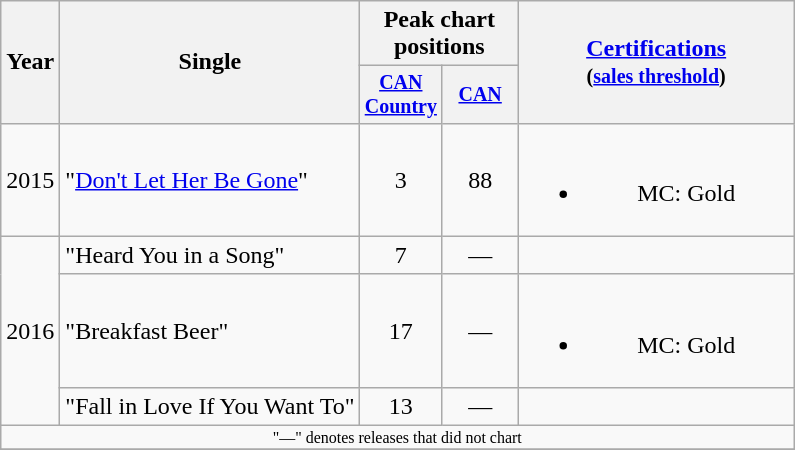<table class="wikitable" style="text-align:center;">
<tr>
<th rowspan="2">Year</th>
<th rowspan="2">Single</th>
<th colspan="2">Peak chart<br>positions</th>
<th rowspan="2" style="width:11em;"><a href='#'>Certifications</a><br><small>(<a href='#'>sales threshold</a>)</small></th>
</tr>
<tr style="font-size:smaller;">
<th width="45"><a href='#'>CAN Country</a><br></th>
<th width="45"><a href='#'>CAN</a><br></th>
</tr>
<tr>
<td>2015</td>
<td align="left">"<a href='#'>Don't Let Her Be Gone</a>"</td>
<td>3</td>
<td>88</td>
<td><br><ul><li>MC: Gold</li></ul></td>
</tr>
<tr>
<td rowspan="3">2016</td>
<td align="left">"Heard You in a Song"</td>
<td>7</td>
<td>—</td>
<td></td>
</tr>
<tr>
<td align="left">"Breakfast Beer"</td>
<td>17</td>
<td>—</td>
<td><br><ul><li>MC: Gold</li></ul></td>
</tr>
<tr>
<td align="left">"Fall in Love If You Want To"</td>
<td>13</td>
<td>—</td>
<td></td>
</tr>
<tr>
<td colspan="5" style="font-size:8pt">"—" denotes releases that did not chart</td>
</tr>
<tr>
</tr>
</table>
